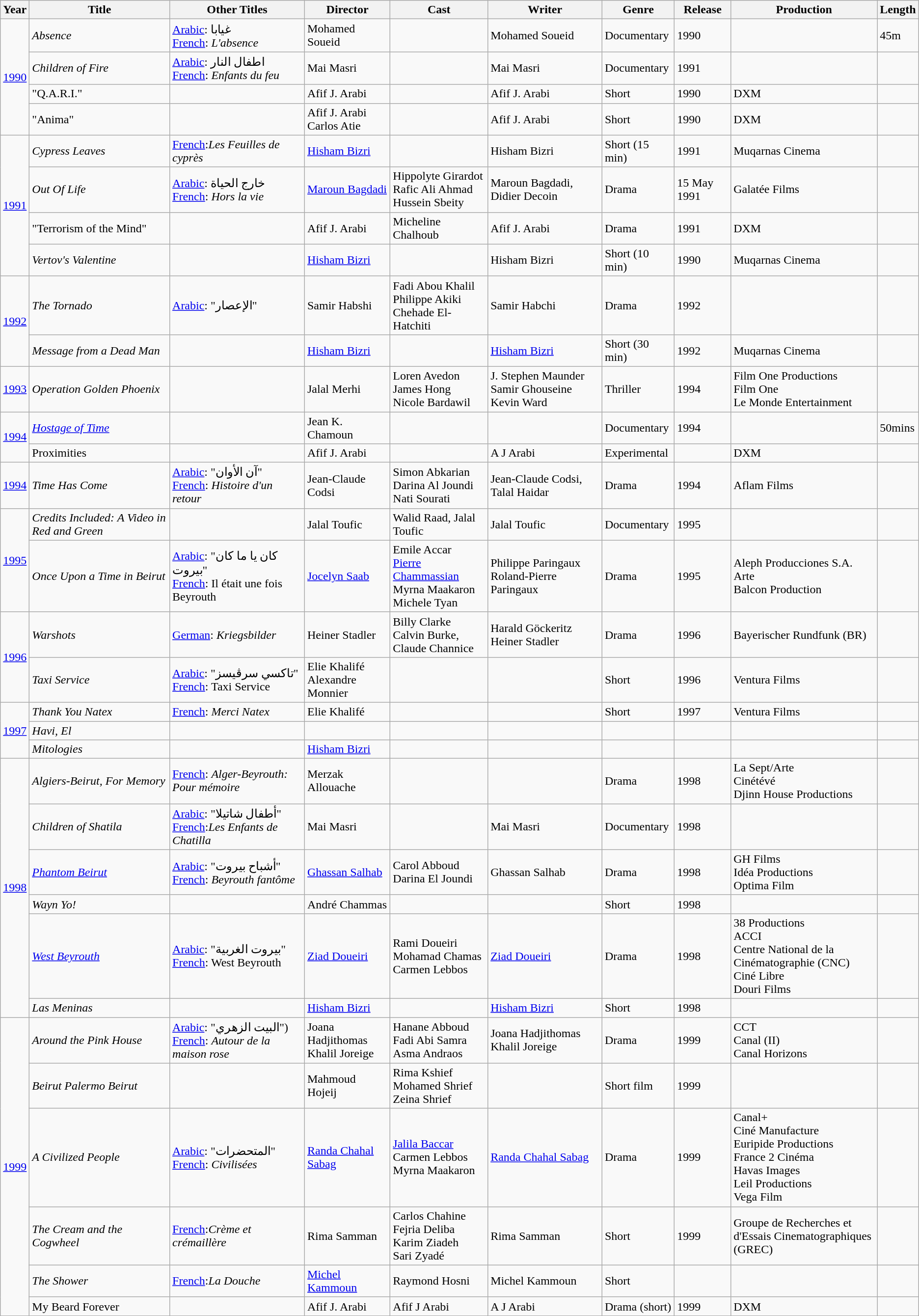<table class="wikitable">
<tr>
<th>Year</th>
<th>Title</th>
<th>Other Titles</th>
<th>Director</th>
<th>Cast</th>
<th>Writer</th>
<th>Genre</th>
<th>Release</th>
<th>Production</th>
<th>Length</th>
</tr>
<tr>
<td rowspan="4"><a href='#'>1990</a></td>
<td><em>Absence</em></td>
<td><a href='#'>Arabic</a>: غيابا<br> <a href='#'>French</a>: <em>L'absence</em></td>
<td>Mohamed Soueid</td>
<td></td>
<td>Mohamed Soueid</td>
<td>Documentary</td>
<td>1990</td>
<td></td>
<td>45m</td>
</tr>
<tr>
<td><em>Children of Fire</em></td>
<td><a href='#'>Arabic</a>: اطفال النار <br> <a href='#'>French</a>: <em>Enfants du feu</em></td>
<td>Mai Masri</td>
<td></td>
<td>Mai Masri</td>
<td>Documentary</td>
<td>1991</td>
<td></td>
<td></td>
</tr>
<tr>
<td>"Q.A.R.I."</td>
<td></td>
<td>Afif J. Arabi</td>
<td></td>
<td>Afif J. Arabi</td>
<td>Short</td>
<td>1990</td>
<td>DXM</td>
<td></td>
</tr>
<tr>
<td>"Anima"</td>
<td></td>
<td>Afif J. Arabi <br> Carlos Atie</td>
<td></td>
<td>Afif J. Arabi</td>
<td>Short</td>
<td>1990</td>
<td>DXM</td>
<td></td>
</tr>
<tr>
<td rowspan="4"><a href='#'>1991</a></td>
<td><em>Cypress Leaves</em></td>
<td><a href='#'>French</a>:<em>Les Feuilles de cyprès</em></td>
<td><a href='#'>Hisham Bizri</a></td>
<td></td>
<td>Hisham Bizri</td>
<td>Short (15 min)</td>
<td>1991</td>
<td>Muqarnas Cinema</td>
<td></td>
</tr>
<tr>
<td><em>Out Of Life</em></td>
<td><a href='#'>Arabic</a>: خارج الحياة <br> <a href='#'>French</a>: <em>Hors la vie</em></td>
<td><a href='#'>Maroun Bagdadi</a></td>
<td>Hippolyte Girardot <br> Rafic Ali Ahmad <br> Hussein Sbeity</td>
<td>Maroun Bagdadi, Didier Decoin</td>
<td>Drama</td>
<td>15 May 1991</td>
<td>Galatée Films</td>
<td></td>
</tr>
<tr>
<td>"Terrorism of the Mind"</td>
<td></td>
<td>Afif J. Arabi</td>
<td>Micheline Chalhoub</td>
<td>Afif J. Arabi</td>
<td>Drama</td>
<td>1991</td>
<td>DXM</td>
<td></td>
</tr>
<tr>
<td><em>Vertov's Valentine</em></td>
<td></td>
<td><a href='#'>Hisham Bizri</a></td>
<td></td>
<td>Hisham Bizri</td>
<td>Short (10 min)</td>
<td>1990</td>
<td>Muqarnas Cinema</td>
<td></td>
</tr>
<tr>
<td rowspan=2><a href='#'>1992</a></td>
<td><em>The Tornado</em></td>
<td><a href='#'>Arabic</a>: "الإعصار"</td>
<td>Samir Habshi</td>
<td>Fadi Abou Khalil <br> Philippe Akiki <br> Chehade El-Hatchiti</td>
<td>Samir Habchi</td>
<td>Drama</td>
<td>1992</td>
<td></td>
<td></td>
</tr>
<tr>
<td><em>Message from a Dead Man</em></td>
<td></td>
<td><a href='#'>Hisham Bizri</a></td>
<td></td>
<td><a href='#'>Hisham Bizri</a></td>
<td>Short (30 min)</td>
<td>1992</td>
<td>Muqarnas Cinema</td>
<td></td>
</tr>
<tr>
<td><a href='#'>1993</a></td>
<td><em>Operation Golden Phoenix</em></td>
<td></td>
<td>Jalal Merhi</td>
<td>Loren Avedon <br> James Hong <br> Nicole Bardawil</td>
<td>J. Stephen Maunder <br> Samir Ghouseine <br> Kevin Ward</td>
<td>Thriller</td>
<td>1994</td>
<td>Film One Productions<br>Film One<br> Le Monde Entertainment</td>
<td></td>
</tr>
<tr>
<td rowspan="2"><a href='#'>1994</a></td>
<td><em><a href='#'>Hostage of Time</a></em></td>
<td></td>
<td>Jean K. Chamoun</td>
<td></td>
<td></td>
<td>Documentary</td>
<td>1994</td>
<td></td>
<td>50mins</td>
</tr>
<tr>
<td>Proximities</td>
<td></td>
<td>Afif J. Arabi</td>
<td></td>
<td>A J Arabi</td>
<td>Experimental</td>
<td></td>
<td>DXM</td>
<td></td>
</tr>
<tr>
<td><a href='#'>1994</a></td>
<td><em>Time Has Come</em></td>
<td><a href='#'>Arabic</a>: "آن الأوان"<br><a href='#'>French</a>: <em>Histoire d'un retour</em></td>
<td>Jean-Claude Codsi</td>
<td>Simon Abkarian <br> Darina Al Joundi <br> Nati Sourati</td>
<td>Jean-Claude Codsi, Talal Haidar</td>
<td>Drama</td>
<td>1994</td>
<td>Aflam Films</td>
<td></td>
</tr>
<tr>
<td rowspan="2"><a href='#'>1995</a></td>
<td><em>Credits Included: A Video in Red and Green</em></td>
<td></td>
<td>Jalal Toufic</td>
<td>Walid Raad, Jalal Toufic</td>
<td>Jalal Toufic</td>
<td>Documentary</td>
<td>1995</td>
<td></td>
<td></td>
</tr>
<tr>
<td><em>Once Upon a Time in Beirut</em></td>
<td><a href='#'>Arabic</a>: "كان يا ما كان بيروت"<br><a href='#'>French</a>: Il était une fois Beyrouth</td>
<td><a href='#'>Jocelyn Saab</a></td>
<td>Emile Accar <br> <a href='#'>Pierre Chammassian</a> <br> Myrna Maakaron <br> Michele Tyan</td>
<td>Philippe Paringaux <br> Roland-Pierre Paringaux</td>
<td>Drama</td>
<td>1995</td>
<td>Aleph Producciones S.A.<br>Arte<br>Balcon Production</td>
<td></td>
</tr>
<tr>
<td rowspan=2><a href='#'>1996</a></td>
<td><em>Warshots</em></td>
<td><a href='#'>German</a>: <em>Kriegsbilder</em></td>
<td>Heiner Stadler</td>
<td>Billy Clarke <br> Calvin Burke, <br> Claude Channice</td>
<td>Harald Göckeritz <br> Heiner Stadler</td>
<td>Drama</td>
<td>1996</td>
<td>Bayerischer Rundfunk (BR)</td>
<td></td>
</tr>
<tr>
<td><em>Taxi Service</em></td>
<td><a href='#'>Arabic</a>: "تاكسي سرڤيسز"<br> <a href='#'>French</a>: Taxi Service</td>
<td>Elie Khalifé <br> Alexandre Monnier</td>
<td></td>
<td></td>
<td>Short</td>
<td>1996</td>
<td>Ventura Films</td>
<td></td>
</tr>
<tr>
<td rowspan=3><a href='#'>1997</a></td>
<td><em>Thank You Natex</em></td>
<td><a href='#'>French</a>: <em>Merci Natex</em></td>
<td>Elie Khalifé</td>
<td></td>
<td></td>
<td>Short</td>
<td>1997</td>
<td>Ventura Films</td>
<td></td>
</tr>
<tr>
<td><em>Havi, El</em></td>
<td></td>
<td></td>
<td></td>
<td></td>
<td></td>
<td></td>
<td></td>
<td></td>
</tr>
<tr>
<td><em>Mitologies</em></td>
<td></td>
<td><a href='#'>Hisham Bizri</a></td>
<td></td>
<td></td>
<td></td>
<td></td>
<td></td>
<td></td>
</tr>
<tr>
<td rowspan=6><a href='#'>1998</a></td>
<td><em>Algiers-Beirut, For Memory</em></td>
<td><a href='#'>French</a>: <em>Alger-Beyrouth: Pour mémoire</em></td>
<td>Merzak Allouache</td>
<td></td>
<td></td>
<td>Drama</td>
<td>1998</td>
<td>La Sept/Arte<br>Cinétévé<br>Djinn House Productions</td>
<td></td>
</tr>
<tr>
<td><em>Children of Shatila</em></td>
<td><a href='#'>Arabic</a>: "أطفال شاتيلا"<br><a href='#'>French</a>:<em>Les Enfants de Chatilla</em></td>
<td>Mai Masri</td>
<td></td>
<td>Mai Masri</td>
<td>Documentary</td>
<td>1998</td>
<td></td>
<td></td>
</tr>
<tr>
<td><em><a href='#'>Phantom Beirut</a></em></td>
<td><a href='#'>Arabic</a>: "أشباح بيروت"<br><a href='#'>French</a>: <em>Beyrouth fantôme</em></td>
<td><a href='#'>Ghassan Salhab</a></td>
<td>Carol Abboud <br> Darina El Joundi</td>
<td>Ghassan Salhab</td>
<td>Drama</td>
<td>1998</td>
<td>GH Films<br>Idéa Productions<br>Optima Film</td>
<td></td>
</tr>
<tr>
<td><em>Wayn Yo!</em></td>
<td></td>
<td>André Chammas</td>
<td></td>
<td></td>
<td>Short</td>
<td>1998</td>
<td></td>
<td></td>
</tr>
<tr>
<td><em><a href='#'>West Beyrouth</a></em></td>
<td><a href='#'>Arabic</a>: "بيروت الغربية"<br><a href='#'>French</a>: West Beyrouth</td>
<td><a href='#'>Ziad Doueiri</a></td>
<td>Rami Doueiri <br> Mohamad Chamas <br> Carmen Lebbos</td>
<td><a href='#'>Ziad Doueiri</a></td>
<td>Drama</td>
<td>1998</td>
<td>38 Productions<br>ACCI<br>Centre National de la <br>Cinématographie (CNC)<br>Ciné Libre<br>Douri Films</td>
<td></td>
</tr>
<tr>
<td><em>Las Meninas</em></td>
<td></td>
<td><a href='#'>Hisham Bizri</a></td>
<td></td>
<td><a href='#'>Hisham Bizri</a></td>
<td>Short</td>
<td>1998</td>
<td></td>
<td></td>
</tr>
<tr>
<td rowspan="6"><a href='#'>1999</a></td>
<td><em>Around the Pink House</em></td>
<td><a href='#'>Arabic</a>: "البيت الزهري")<br><a href='#'>French</a>: <em>Autour de la maison rose</em></td>
<td>Joana Hadjithomas <br> Khalil Joreige</td>
<td>Hanane Abboud <br> Fadi Abi Samra <br> Asma Andraos</td>
<td>Joana Hadjithomas <br> Khalil Joreige</td>
<td>Drama</td>
<td>1999</td>
<td>CCT<br>Canal (II)<br>Canal Horizons</td>
<td></td>
</tr>
<tr>
<td><em>Beirut Palermo Beirut</em></td>
<td></td>
<td>Mahmoud Hojeij</td>
<td>Rima Kshief <br> Mohamed Shrief <br> Zeina Shrief</td>
<td></td>
<td>Short film</td>
<td>1999</td>
<td></td>
<td></td>
</tr>
<tr>
<td><em>A Civilized People</em></td>
<td><a href='#'>Arabic</a>: "المتحضرات"<br><a href='#'>French</a>: <em>Civilisées</em></td>
<td><a href='#'>Randa Chahal Sabag</a></td>
<td><a href='#'>Jalila Baccar</a> <br> Carmen Lebbos <br> Myrna Maakaron</td>
<td><a href='#'>Randa Chahal Sabag</a></td>
<td>Drama</td>
<td>1999</td>
<td>Canal+<br>Ciné Manufacture<br>Euripide Productions<br>France 2 Cinéma<br>Havas Images<br>Leil Productions<br>Vega Film</td>
<td></td>
</tr>
<tr>
<td><em>The Cream and the Cogwheel</em></td>
<td><a href='#'>French</a>:<em>Crème et crémaillère</em></td>
<td>Rima Samman</td>
<td>Carlos Chahine <br> Fejria Deliba <br> Karim Ziadeh <br> Sari Zyadé</td>
<td>Rima Samman</td>
<td>Short</td>
<td>1999</td>
<td>Groupe de Recherches et<br> d'Essais Cinematographiques (GREC)</td>
<td></td>
</tr>
<tr>
<td><em>The Shower</em></td>
<td><a href='#'>French</a>:<em>La Douche</em></td>
<td><a href='#'>Michel Kammoun</a></td>
<td>Raymond Hosni</td>
<td>Michel Kammoun</td>
<td>Short</td>
<td></td>
<td></td>
<td></td>
</tr>
<tr>
<td>My Beard Forever</td>
<td></td>
<td>Afif J. Arabi</td>
<td>Afif J Arabi</td>
<td>A J Arabi</td>
<td>Drama (short)</td>
<td>1999</td>
<td>DXM</td>
<td></td>
</tr>
<tr>
</tr>
</table>
